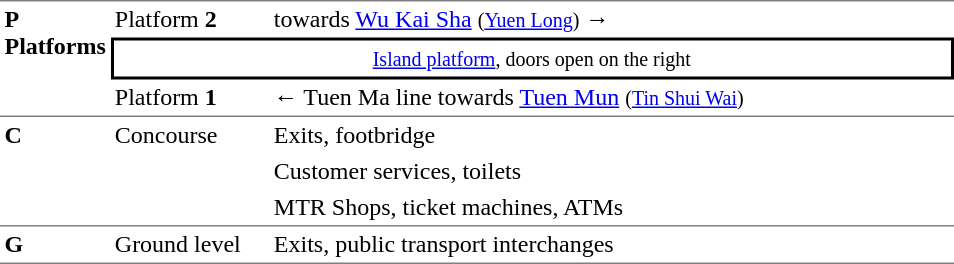<table border=0 cellspacing=0 cellpadding=3>
<tr>
<td style="border-top:solid 1px gray; border-bottom:solid 1px gray;vertical-align:top;" rowspan=3><strong>P<br>Platforms</strong></td>
<td style="border-top:solid 1px gray;width:100px;">Platform <span><strong>2</strong></span></td>
<td style="border-top:solid 1px gray;width:450px;">  towards <a href='#'>Wu Kai Sha</a> <small>(<a href='#'>Yuen Long</a>)</small> →</td>
</tr>
<tr>
<td style="border-top:solid 2px black;border-right:solid 2px black;border-left:solid 2px black;border-bottom:solid 2px black;text-align:center;" colspan=2><small><a href='#'>Island platform</a>, doors open on the right</small></td>
</tr>
<tr>
<td style="border-bottom:solid 1px gray;">Platform <span><strong>1</strong></span></td>
<td style="border-bottom:solid 1px gray;">←  Tuen Ma line towards <a href='#'>Tuen Mun</a> <small>(<a href='#'>Tin Shui Wai</a>)</small></td>
</tr>
<tr>
<td style="border-bottom:solid 1px gray;vertical-align:top;" rowspan=3><strong>C</strong></td>
<td style="border-bottom:solid 1px gray;vertical-align:top;" rowspan=3>Concourse</td>
<td>Exits, footbridge</td>
</tr>
<tr>
<td>Customer services, toilets</td>
</tr>
<tr>
<td style="border-bottom:solid 1px gray;">MTR Shops, ticket machines, ATMs</td>
</tr>
<tr>
<td style="border-bottom:solid 1px gray;vertical-align:top;"><strong>G</strong></td>
<td style="border-bottom:solid 1px gray;vertical-align:top;">Ground level</td>
<td style="border-bottom:solid 1px gray;vertical-align:top;">Exits, public transport interchanges</td>
</tr>
</table>
